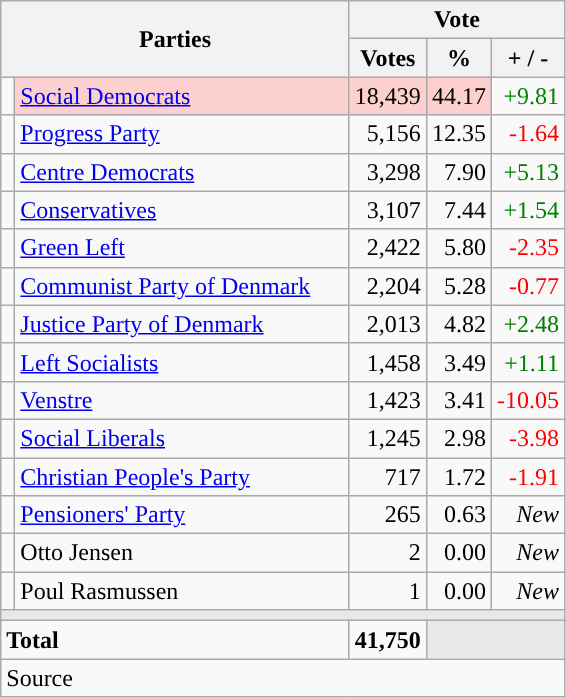<table class="wikitable" style="text-align:right;">
<tr>
<th style="text-align:centre;" rowspan="2" colspan="2" width="225">Parties</th>
<th colspan="3">Vote</th>
</tr>
<tr>
<th width="15">Votes</th>
<th width="15">%</th>
<th width="15">+ / -</th>
</tr>
<tr>
<td width="2" style="color:inherit;background:"></td>
<td bgcolor=#fbd0ce  align="left"><a href='#'>Social Democrats</a></td>
<td bgcolor=#fbd0ce>18,439</td>
<td bgcolor=#fbd0ce>44.17</td>
<td style=color:green;>+9.81</td>
</tr>
<tr>
<td width="2" style="color:inherit;background:"></td>
<td align="left"><a href='#'>Progress Party</a></td>
<td>5,156</td>
<td>12.35</td>
<td style=color:red;>-1.64</td>
</tr>
<tr>
<td width="2" style="color:inherit;background:"></td>
<td align="left"><a href='#'>Centre Democrats</a></td>
<td>3,298</td>
<td>7.90</td>
<td style=color:green;>+5.13</td>
</tr>
<tr>
<td width="2" style="color:inherit;background:"></td>
<td align="left"><a href='#'>Conservatives</a></td>
<td>3,107</td>
<td>7.44</td>
<td style=color:green;>+1.54</td>
</tr>
<tr>
<td width="2" style="color:inherit;background:"></td>
<td align="left"><a href='#'>Green Left</a></td>
<td>2,422</td>
<td>5.80</td>
<td style=color:red;>-2.35</td>
</tr>
<tr>
<td width="2" style="color:inherit;background:"></td>
<td align="left"><a href='#'>Communist Party of Denmark</a></td>
<td>2,204</td>
<td>5.28</td>
<td style=color:red;>-0.77</td>
</tr>
<tr>
<td width="2" style="color:inherit;background:"></td>
<td align="left"><a href='#'>Justice Party of Denmark</a></td>
<td>2,013</td>
<td>4.82</td>
<td style=color:green;>+2.48</td>
</tr>
<tr>
<td width="2" style="color:inherit;background:"></td>
<td align="left"><a href='#'>Left Socialists</a></td>
<td>1,458</td>
<td>3.49</td>
<td style=color:green;>+1.11</td>
</tr>
<tr>
<td width="2" style="color:inherit;background:"></td>
<td align="left"><a href='#'>Venstre</a></td>
<td>1,423</td>
<td>3.41</td>
<td style=color:red;>-10.05</td>
</tr>
<tr>
<td width="2" style="color:inherit;background:"></td>
<td align="left"><a href='#'>Social Liberals</a></td>
<td>1,245</td>
<td>2.98</td>
<td style=color:red;>-3.98</td>
</tr>
<tr>
<td width="2" style="color:inherit;background:"></td>
<td align="left"><a href='#'>Christian People's Party</a></td>
<td>717</td>
<td>1.72</td>
<td style=color:red;>-1.91</td>
</tr>
<tr>
<td width="2" style="color:inherit;background:"></td>
<td align="left"><a href='#'>Pensioners' Party</a></td>
<td>265</td>
<td>0.63</td>
<td><em>New</em></td>
</tr>
<tr>
<td width="2" style="color:inherit;background:"></td>
<td align="left">Otto Jensen</td>
<td>2</td>
<td>0.00</td>
<td><em>New</em></td>
</tr>
<tr>
<td width="2" style="color:inherit;background:"></td>
<td align="left">Poul Rasmussen</td>
<td>1</td>
<td>0.00</td>
<td><em>New</em></td>
</tr>
<tr>
<td colspan="7" bgcolor="#E9E9E9"></td>
</tr>
<tr>
<td align="left" colspan="2"><strong>Total</strong></td>
<td><strong>41,750</strong></td>
<td bgcolor="#E9E9E9" colspan="2"></td>
</tr>
<tr>
<td align="left" colspan="6">Source</td>
</tr>
</table>
